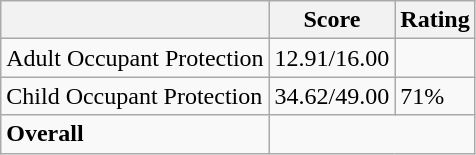<table class="wikitable">
<tr>
<th></th>
<th>Score</th>
<th>Rating</th>
</tr>
<tr>
<td>Adult Occupant Protection</td>
<td style="text-align:center;">12.91/16.00</td>
<td></td>
</tr>
<tr>
<td>Child Occupant Protection</td>
<td>34.62/49.00</td>
<td>71%</td>
</tr>
<tr>
<td><strong>Overall</strong></td>
<td colspan="2" style="text-align:center;"></td>
</tr>
</table>
